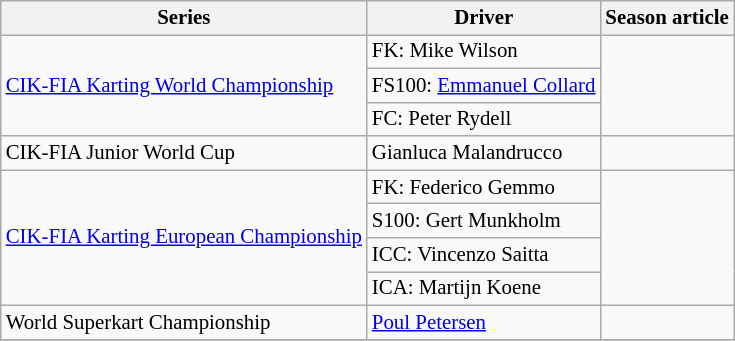<table class="wikitable" style="font-size: 87%;">
<tr>
<th>Series</th>
<th>Driver</th>
<th>Season article</th>
</tr>
<tr>
<td rowspan=3><a href='#'>CIK-FIA Karting World Championship</a></td>
<td>FK:  Mike Wilson</td>
<td rowspan=3></td>
</tr>
<tr>
<td>FS100:  <a href='#'>Emmanuel Collard</a></td>
</tr>
<tr>
<td>FC:  Peter Rydell</td>
</tr>
<tr>
<td>CIK-FIA Junior World Cup</td>
<td> Gianluca Malandrucco</td>
<td></td>
</tr>
<tr>
<td rowspan=4><a href='#'>CIK-FIA Karting European Championship</a></td>
<td>FK:  Federico Gemmo</td>
<td rowspan=4></td>
</tr>
<tr>
<td>S100:  Gert Munkholm</td>
</tr>
<tr>
<td>ICC:  Vincenzo Saitta</td>
</tr>
<tr>
<td>ICA:  Martijn Koene</td>
</tr>
<tr>
<td>World Superkart Championship</td>
<td> <a href='#'>Poul Petersen</a></td>
<td></td>
</tr>
<tr>
</tr>
</table>
